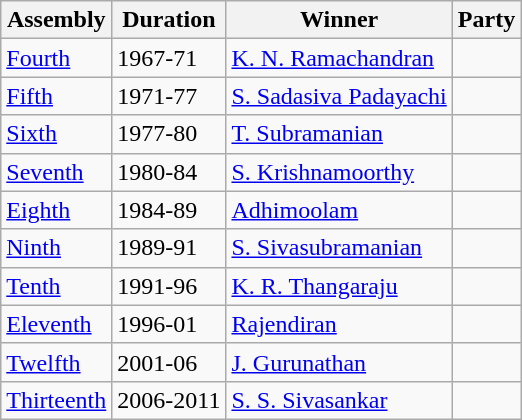<table class="wikitable sortable">
<tr>
<th>Assembly</th>
<th>Duration</th>
<th>Winner</th>
<th colspan="2">Party</th>
</tr>
<tr>
<td><a href='#'>Fourth</a></td>
<td>1967-71</td>
<td><a href='#'>K. N. Ramachandran</a></td>
<td></td>
</tr>
<tr>
<td><a href='#'>Fifth</a></td>
<td>1971-77</td>
<td><a href='#'>S. Sadasiva Padayachi</a></td>
<td></td>
</tr>
<tr>
<td><a href='#'>Sixth</a></td>
<td>1977-80</td>
<td><a href='#'>T. Subramanian</a></td>
<td></td>
</tr>
<tr>
<td><a href='#'>Seventh</a></td>
<td>1980-84</td>
<td><a href='#'>S. Krishnamoorthy</a></td>
<td></td>
</tr>
<tr>
<td><a href='#'>Eighth</a></td>
<td>1984-89</td>
<td><a href='#'>Adhimoolam</a></td>
<td></td>
</tr>
<tr>
<td><a href='#'>Ninth</a></td>
<td>1989-91</td>
<td><a href='#'>S. Sivasubramanian</a></td>
<td></td>
</tr>
<tr>
<td><a href='#'>Tenth</a></td>
<td>1991-96</td>
<td><a href='#'>K. R. Thangaraju</a></td>
<td></td>
</tr>
<tr>
<td><a href='#'>Eleventh</a></td>
<td>1996-01</td>
<td><a href='#'>Rajendiran</a></td>
<td></td>
</tr>
<tr>
<td><a href='#'>Twelfth</a></td>
<td>2001-06</td>
<td><a href='#'>J. Gurunathan</a></td>
<td></td>
</tr>
<tr>
<td><a href='#'>Thirteenth</a></td>
<td>2006-2011</td>
<td><a href='#'>S. S. Sivasankar</a></td>
<td></td>
</tr>
</table>
